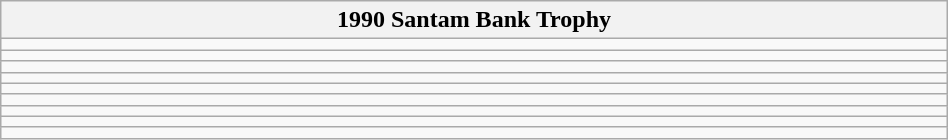<table class="wikitable" width=50%>
<tr>
<th>1990 Santam Bank Trophy</th>
</tr>
<tr>
<td></td>
</tr>
<tr>
<td></td>
</tr>
<tr>
<td></td>
</tr>
<tr>
<td></td>
</tr>
<tr>
<td></td>
</tr>
<tr>
<td></td>
</tr>
<tr>
<td></td>
</tr>
<tr>
<td></td>
</tr>
<tr>
<td></td>
</tr>
</table>
